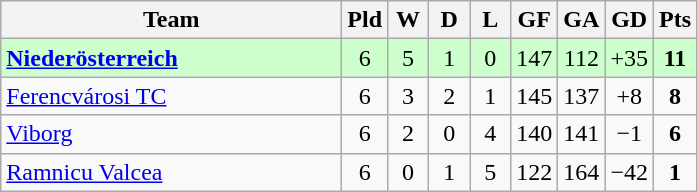<table class="wikitable" style="text-align:center">
<tr>
<th width=220>Team</th>
<th width=20>Pld</th>
<th width=20>W</th>
<th width=20>D</th>
<th width=20>L</th>
<th width=20>GF</th>
<th width=20>GA</th>
<th width=20>GD</th>
<th width=20>Pts</th>
</tr>
<tr bgcolor="#ccffcc">
<td align="left"> <strong><a href='#'>Niederösterreich</a></strong></td>
<td>6</td>
<td>5</td>
<td>1</td>
<td>0</td>
<td>147</td>
<td>112</td>
<td>+35</td>
<td><strong>11</strong></td>
</tr>
<tr>
<td align="left"> <a href='#'>Ferencvárosi TC</a></td>
<td>6</td>
<td>3</td>
<td>2</td>
<td>1</td>
<td>145</td>
<td>137</td>
<td>+8</td>
<td><strong>8</strong></td>
</tr>
<tr>
<td align="left"> <a href='#'>Viborg</a></td>
<td>6</td>
<td>2</td>
<td>0</td>
<td>4</td>
<td>140</td>
<td>141</td>
<td>−1</td>
<td><strong>6</strong></td>
</tr>
<tr>
<td align="left"> <a href='#'>Ramnicu Valcea</a></td>
<td>6</td>
<td>0</td>
<td>1</td>
<td>5</td>
<td>122</td>
<td>164</td>
<td>−42</td>
<td><strong>1</strong></td>
</tr>
</table>
